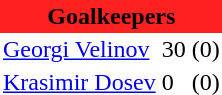<table class="toccolours" border="0" cellpadding="2" cellspacing="0" align="left" style="margin:0.5em;">
<tr>
<th colspan="4" align="center" bgcolor="#FF2020"><span>Goalkeepers</span></th>
</tr>
<tr>
<td> <a href='#'>Georgi Velinov</a></td>
<td>30</td>
<td>(0)</td>
</tr>
<tr>
<td> <a href='#'>Krasimir Dosev</a></td>
<td>0</td>
<td>(0)</td>
</tr>
<tr>
</tr>
</table>
